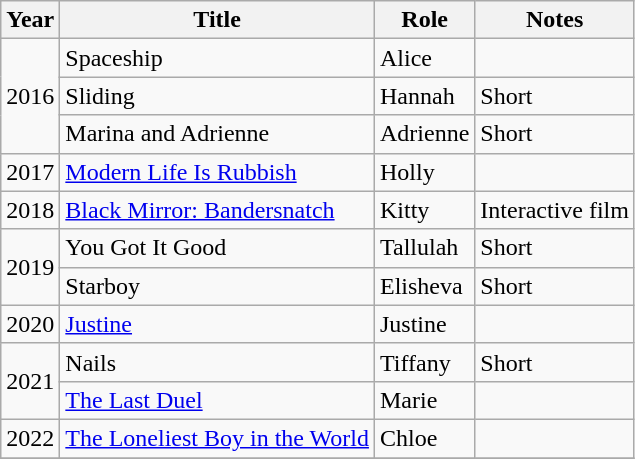<table class="wikitable sortable">
<tr>
<th>Year</th>
<th>Title</th>
<th>Role</th>
<th class="unsortable">Notes</th>
</tr>
<tr>
<td rowspan="3">2016</td>
<td>Spaceship</td>
<td>Alice</td>
<td></td>
</tr>
<tr>
<td>Sliding</td>
<td>Hannah</td>
<td>Short</td>
</tr>
<tr>
<td>Marina and Adrienne</td>
<td>Adrienne</td>
<td>Short</td>
</tr>
<tr>
<td>2017</td>
<td><a href='#'>Modern Life Is Rubbish</a></td>
<td>Holly</td>
<td></td>
</tr>
<tr>
<td>2018</td>
<td><a href='#'>Black Mirror: Bandersnatch</a></td>
<td>Kitty</td>
<td>Interactive film</td>
</tr>
<tr>
<td rowspan="2">2019</td>
<td>You Got It Good</td>
<td>Tallulah</td>
<td>Short</td>
</tr>
<tr>
<td>Starboy</td>
<td>Elisheva</td>
<td>Short</td>
</tr>
<tr>
<td>2020</td>
<td><a href='#'>Justine</a></td>
<td>Justine</td>
<td></td>
</tr>
<tr>
<td rowspan="2">2021</td>
<td>Nails</td>
<td>Tiffany</td>
<td>Short</td>
</tr>
<tr>
<td><a href='#'>The Last Duel</a></td>
<td>Marie</td>
<td></td>
</tr>
<tr>
<td>2022</td>
<td><a href='#'>The Loneliest Boy in the World</a></td>
<td>Chloe</td>
<td></td>
</tr>
<tr>
</tr>
</table>
